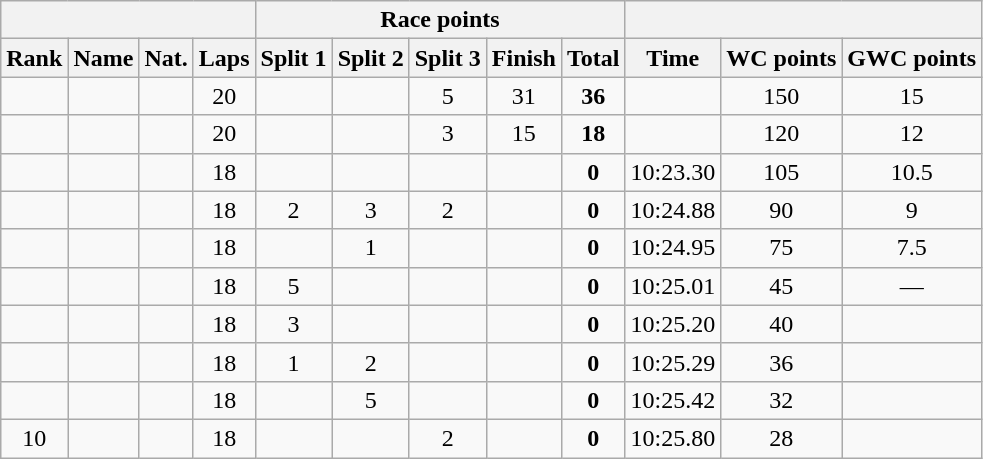<table class="wikitable sortable" style="text-align:center">
<tr>
<th colspan=4></th>
<th colspan=5>Race points</th>
<th colspan=3></th>
</tr>
<tr>
<th>Rank</th>
<th>Name</th>
<th>Nat.</th>
<th>Laps</th>
<th>Split 1</th>
<th>Split 2</th>
<th>Split 3</th>
<th>Finish</th>
<th>Total</th>
<th>Time</th>
<th>WC points</th>
<th>GWC points</th>
</tr>
<tr>
<td></td>
<td align=left></td>
<td></td>
<td>20</td>
<td></td>
<td></td>
<td>5</td>
<td>31</td>
<td><strong>36</strong></td>
<td></td>
<td>150</td>
<td>15</td>
</tr>
<tr>
<td></td>
<td align=left></td>
<td></td>
<td>20</td>
<td></td>
<td></td>
<td>3</td>
<td>15</td>
<td><strong>18</strong></td>
<td></td>
<td>120</td>
<td>12</td>
</tr>
<tr>
<td></td>
<td align=left></td>
<td></td>
<td>18</td>
<td></td>
<td></td>
<td></td>
<td></td>
<td><strong>0</strong></td>
<td>10:23.30</td>
<td>105</td>
<td>10.5</td>
</tr>
<tr>
<td></td>
<td align=left></td>
<td></td>
<td>18</td>
<td>2</td>
<td>3</td>
<td>2</td>
<td></td>
<td><strong>0</strong></td>
<td>10:24.88</td>
<td>90</td>
<td>9</td>
</tr>
<tr>
<td></td>
<td align=left></td>
<td></td>
<td>18</td>
<td></td>
<td>1</td>
<td></td>
<td></td>
<td><strong>0</strong></td>
<td>10:24.95</td>
<td>75</td>
<td>7.5</td>
</tr>
<tr>
<td></td>
<td align=left></td>
<td></td>
<td>18</td>
<td>5</td>
<td></td>
<td></td>
<td></td>
<td><strong>0</strong></td>
<td>10:25.01</td>
<td>45</td>
<td>—</td>
</tr>
<tr>
<td></td>
<td align=left></td>
<td></td>
<td>18</td>
<td>3</td>
<td></td>
<td></td>
<td></td>
<td><strong>0</strong></td>
<td>10:25.20</td>
<td>40</td>
<td></td>
</tr>
<tr>
<td></td>
<td align=left></td>
<td></td>
<td>18</td>
<td>1</td>
<td>2</td>
<td></td>
<td></td>
<td><strong>0</strong></td>
<td>10:25.29</td>
<td>36</td>
<td></td>
</tr>
<tr>
<td></td>
<td align=left></td>
<td></td>
<td>18</td>
<td></td>
<td>5</td>
<td></td>
<td></td>
<td><strong>0</strong></td>
<td>10:25.42</td>
<td>32</td>
<td></td>
</tr>
<tr>
<td>10</td>
<td align=left></td>
<td></td>
<td>18</td>
<td></td>
<td></td>
<td>2</td>
<td></td>
<td><strong>0</strong></td>
<td>10:25.80</td>
<td>28</td>
<td></td>
</tr>
</table>
